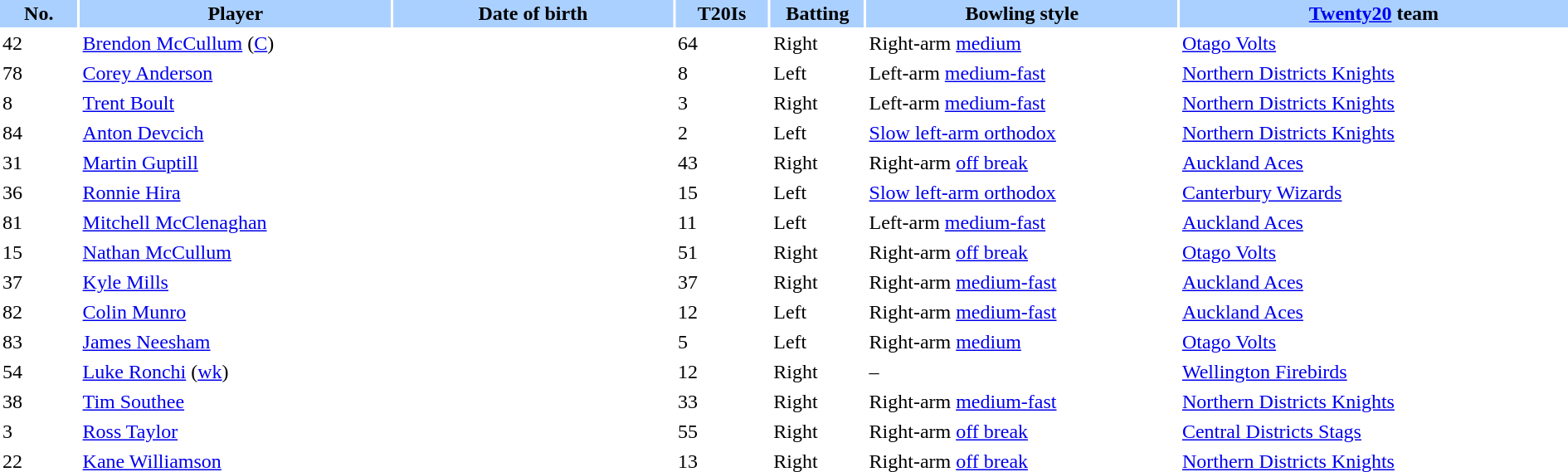<table border="0" cellspacing="2" cellpadding="2" style="width:100%;">
<tr style="background:#aad0ff;">
<th scope="col" width="5%">No.</th>
<th scope="col" width="20%">Player</th>
<th scope="col" width="18%">Date of birth</th>
<th scope="col" width="6%">T20Is</th>
<th scope="col" width="6%">Batting</th>
<th scope="col" width="20%">Bowling style</th>
<th scope="col" width="25%"><a href='#'>Twenty20</a> team</th>
</tr>
<tr>
<td>42</td>
<td><a href='#'>Brendon McCullum</a> (<a href='#'>C</a>)</td>
<td></td>
<td>64</td>
<td>Right</td>
<td>Right-arm <a href='#'>medium</a></td>
<td> <a href='#'>Otago Volts</a></td>
</tr>
<tr>
<td>78</td>
<td><a href='#'>Corey Anderson</a></td>
<td></td>
<td>8</td>
<td>Left</td>
<td>Left-arm <a href='#'>medium-fast</a></td>
<td> <a href='#'>Northern Districts Knights</a></td>
</tr>
<tr>
<td>8</td>
<td><a href='#'>Trent Boult</a></td>
<td></td>
<td>3</td>
<td>Right</td>
<td>Left-arm <a href='#'>medium-fast</a></td>
<td> <a href='#'>Northern Districts Knights</a></td>
</tr>
<tr>
<td>84</td>
<td><a href='#'>Anton Devcich</a></td>
<td></td>
<td>2</td>
<td>Left</td>
<td><a href='#'>Slow left-arm orthodox</a></td>
<td> <a href='#'>Northern Districts Knights</a></td>
</tr>
<tr>
<td>31</td>
<td><a href='#'>Martin Guptill</a></td>
<td></td>
<td>43</td>
<td>Right</td>
<td>Right-arm <a href='#'>off break</a></td>
<td> <a href='#'>Auckland Aces</a></td>
</tr>
<tr>
<td>36</td>
<td><a href='#'>Ronnie Hira</a></td>
<td></td>
<td>15</td>
<td>Left</td>
<td><a href='#'>Slow left-arm orthodox</a></td>
<td> <a href='#'>Canterbury Wizards</a></td>
</tr>
<tr>
<td>81</td>
<td><a href='#'>Mitchell McClenaghan</a></td>
<td></td>
<td>11</td>
<td>Left</td>
<td>Left-arm <a href='#'>medium-fast</a></td>
<td> <a href='#'>Auckland Aces</a></td>
</tr>
<tr>
<td>15</td>
<td><a href='#'>Nathan McCullum</a></td>
<td></td>
<td>51</td>
<td>Right</td>
<td>Right-arm <a href='#'>off break</a></td>
<td> <a href='#'>Otago Volts</a></td>
</tr>
<tr>
<td>37</td>
<td><a href='#'>Kyle Mills</a></td>
<td></td>
<td>37</td>
<td>Right</td>
<td>Right-arm <a href='#'>medium-fast</a></td>
<td> <a href='#'>Auckland Aces</a></td>
</tr>
<tr>
<td>82</td>
<td><a href='#'>Colin Munro</a></td>
<td></td>
<td>12</td>
<td>Left</td>
<td>Right-arm <a href='#'>medium-fast</a></td>
<td> <a href='#'>Auckland Aces</a></td>
</tr>
<tr>
<td>83</td>
<td><a href='#'>James Neesham</a></td>
<td></td>
<td>5</td>
<td>Left</td>
<td>Right-arm <a href='#'>medium</a></td>
<td> <a href='#'>Otago Volts</a></td>
</tr>
<tr>
<td>54</td>
<td><a href='#'>Luke Ronchi</a> (<a href='#'>wk</a>)</td>
<td></td>
<td>12</td>
<td>Right</td>
<td>–</td>
<td> <a href='#'>Wellington Firebirds</a></td>
</tr>
<tr>
<td>38</td>
<td><a href='#'>Tim Southee</a></td>
<td></td>
<td>33</td>
<td>Right</td>
<td>Right-arm <a href='#'>medium-fast</a></td>
<td> <a href='#'>Northern Districts Knights</a></td>
</tr>
<tr>
<td>3</td>
<td><a href='#'>Ross Taylor</a></td>
<td></td>
<td>55</td>
<td>Right</td>
<td>Right-arm <a href='#'>off break</a></td>
<td> <a href='#'>Central Districts Stags</a></td>
</tr>
<tr>
<td>22</td>
<td><a href='#'>Kane Williamson</a></td>
<td></td>
<td>13</td>
<td>Right</td>
<td>Right-arm <a href='#'>off break</a></td>
<td> <a href='#'>Northern Districts Knights</a></td>
</tr>
</table>
